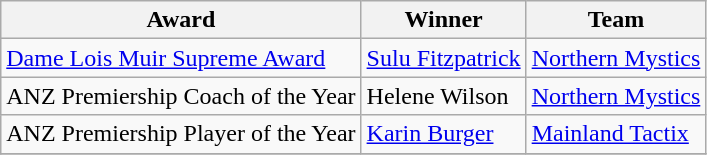<table class="wikitable collapsible">
<tr>
<th>Award</th>
<th>Winner</th>
<th>Team</th>
</tr>
<tr>
<td><a href='#'>Dame Lois Muir Supreme Award</a></td>
<td><a href='#'>Sulu Fitzpatrick</a></td>
<td><a href='#'>Northern Mystics</a></td>
</tr>
<tr>
<td>ANZ Premiership Coach of the Year</td>
<td>Helene Wilson</td>
<td><a href='#'>Northern Mystics</a></td>
</tr>
<tr>
<td>ANZ Premiership Player of the Year</td>
<td><a href='#'>Karin Burger</a></td>
<td><a href='#'>Mainland Tactix</a></td>
</tr>
<tr>
</tr>
</table>
